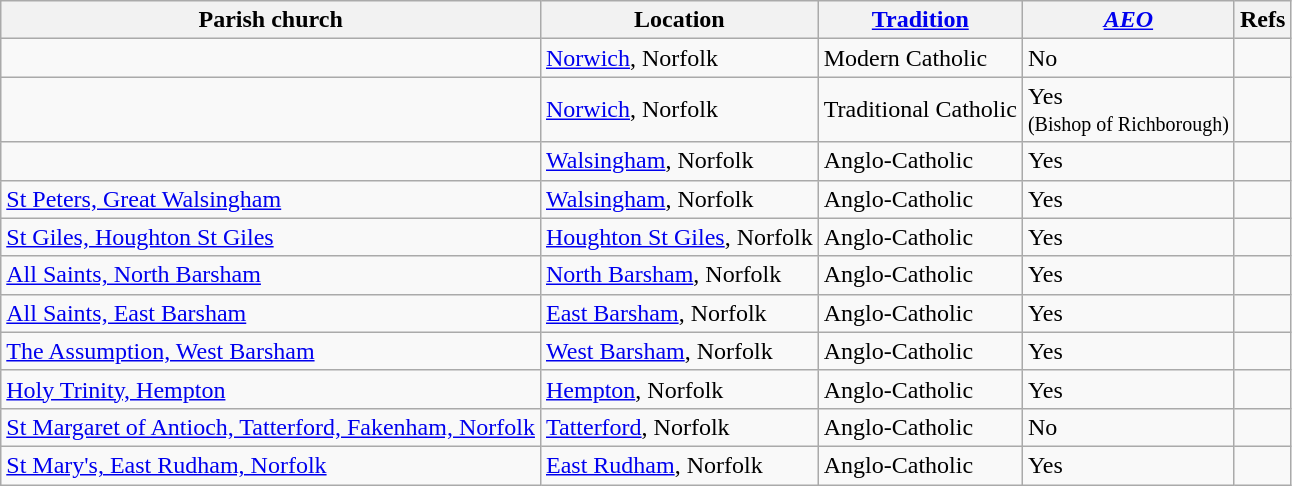<table class="wikitable sortable">
<tr>
<th>Parish church</th>
<th>Location</th>
<th><a href='#'>Tradition</a></th>
<th><em><a href='#'>AEO</a></em></th>
<th>Refs</th>
</tr>
<tr>
<td></td>
<td><a href='#'>Norwich</a>, Norfolk</td>
<td>Modern Catholic</td>
<td>No</td>
<td></td>
</tr>
<tr>
<td></td>
<td><a href='#'>Norwich</a>, Norfolk</td>
<td>Traditional Catholic</td>
<td>Yes <br> <small>(Bishop of Richborough)</small></td>
<td></td>
</tr>
<tr>
<td></td>
<td><a href='#'>Walsingham</a>, Norfolk</td>
<td>Anglo-Catholic</td>
<td>Yes</td>
<td></td>
</tr>
<tr>
<td><a href='#'>St Peters, Great Walsingham</a></td>
<td><a href='#'>Walsingham</a>, Norfolk</td>
<td>Anglo-Catholic</td>
<td>Yes</td>
<td></td>
</tr>
<tr>
<td><a href='#'>St Giles, Houghton St Giles</a></td>
<td><a href='#'>Houghton St Giles</a>, Norfolk</td>
<td>Anglo-Catholic</td>
<td>Yes</td>
<td></td>
</tr>
<tr>
<td><a href='#'>All Saints, North Barsham</a></td>
<td><a href='#'>North Barsham</a>, Norfolk</td>
<td>Anglo-Catholic</td>
<td>Yes</td>
<td></td>
</tr>
<tr>
<td><a href='#'>All Saints, East Barsham</a></td>
<td><a href='#'>East Barsham</a>, Norfolk</td>
<td>Anglo-Catholic</td>
<td>Yes</td>
<td></td>
</tr>
<tr>
<td><a href='#'>The Assumption, West Barsham</a></td>
<td><a href='#'>West Barsham</a>, Norfolk</td>
<td>Anglo-Catholic</td>
<td>Yes</td>
<td></td>
</tr>
<tr>
<td><a href='#'>Holy Trinity, Hempton</a></td>
<td><a href='#'>Hempton</a>, Norfolk</td>
<td>Anglo-Catholic</td>
<td>Yes</td>
<td></td>
</tr>
<tr>
<td><a href='#'>St Margaret of Antioch, Tatterford, Fakenham, Norfolk</a></td>
<td><a href='#'>Tatterford</a>, Norfolk</td>
<td>Anglo-Catholic</td>
<td>No</td>
<td></td>
</tr>
<tr>
<td><a href='#'>St Mary's, East Rudham, Norfolk</a></td>
<td><a href='#'>East Rudham</a>, Norfolk</td>
<td>Anglo-Catholic</td>
<td>Yes</td>
<td></td>
</tr>
</table>
